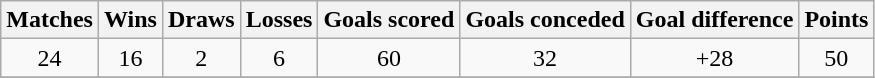<table class="wikitable" | style="text-align:center;">
<tr>
<th>Matches</th>
<th>Wins</th>
<th>Draws</th>
<th>Losses</th>
<th>Goals scored</th>
<th>Goals conceded</th>
<th>Goal difference</th>
<th>Points</th>
</tr>
<tr>
<td>24</td>
<td>16</td>
<td>2</td>
<td>6</td>
<td>60</td>
<td>32</td>
<td>+28</td>
<td>50</td>
</tr>
<tr>
</tr>
</table>
